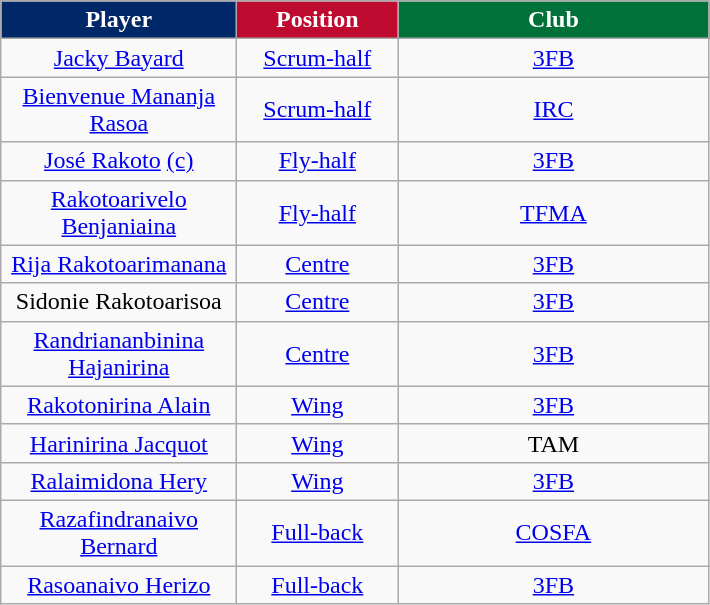<table class="wikitable" style="text-align:center">
<tr>
<th style="background:#002868; color:#fff; width:150px">Player</th>
<th style="background:#BF0A30; color:#fff; width:100px">Position</th>
<th style="background:#007138; color:#fff; width:200px">Club</th>
</tr>
<tr>
<td><a href='#'>Jacky Bayard</a></td>
<td><a href='#'>Scrum-half</a></td>
<td> <a href='#'>3FB</a></td>
</tr>
<tr>
<td><a href='#'>Bienvenue Mananja Rasoa</a></td>
<td><a href='#'>Scrum-half</a></td>
<td> <a href='#'>IRC</a></td>
</tr>
<tr>
<td><a href='#'>José Rakoto</a> <a href='#'>(c)</a></td>
<td><a href='#'>Fly-half</a></td>
<td> <a href='#'>3FB</a></td>
</tr>
<tr>
<td><a href='#'>Rakotoarivelo Benjaniaina</a></td>
<td><a href='#'>Fly-half</a></td>
<td> <a href='#'>TFMA</a></td>
</tr>
<tr>
<td><a href='#'>Rija Rakotoarimanana</a></td>
<td><a href='#'>Centre</a></td>
<td> <a href='#'>3FB</a></td>
</tr>
<tr>
<td>Sidonie Rakotoarisoa</td>
<td><a href='#'>Centre</a></td>
<td> <a href='#'>3FB</a></td>
</tr>
<tr>
<td><a href='#'>Randriananbinina Hajanirina</a></td>
<td><a href='#'>Centre</a></td>
<td> <a href='#'>3FB</a></td>
</tr>
<tr>
<td><a href='#'>Rakotonirina Alain</a></td>
<td><a href='#'>Wing</a></td>
<td> <a href='#'>3FB</a></td>
</tr>
<tr>
<td><a href='#'>Harinirina Jacquot</a></td>
<td><a href='#'>Wing</a></td>
<td> TAM</td>
</tr>
<tr>
<td><a href='#'>Ralaimidona Hery</a></td>
<td><a href='#'>Wing</a></td>
<td> <a href='#'>3FB</a></td>
</tr>
<tr>
<td><a href='#'>Razafindranaivo Bernard</a></td>
<td><a href='#'>Full-back</a></td>
<td> <a href='#'>COSFA</a></td>
</tr>
<tr>
<td><a href='#'>Rasoanaivo Herizo</a></td>
<td><a href='#'>Full-back</a></td>
<td> <a href='#'>3FB</a></td>
</tr>
</table>
